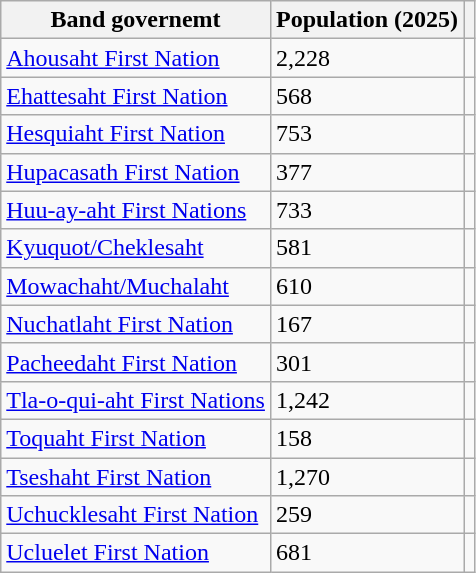<table class="wikitable sortable">
<tr>
<th>Band governemt</th>
<th>Population (2025)</th>
<th></th>
</tr>
<tr>
<td><a href='#'>Ahousaht First Nation</a></td>
<td>2,228</td>
<td></td>
</tr>
<tr>
<td><a href='#'>Ehattesaht First Nation</a></td>
<td>568</td>
<td></td>
</tr>
<tr>
<td><a href='#'>Hesquiaht First Nation</a></td>
<td>753</td>
<td></td>
</tr>
<tr>
<td><a href='#'>Hupacasath First Nation</a></td>
<td>377</td>
<td></td>
</tr>
<tr>
<td><a href='#'>Huu-ay-aht First Nations</a></td>
<td>733</td>
<td></td>
</tr>
<tr>
<td><a href='#'>Kyuquot/Cheklesaht</a></td>
<td>581</td>
<td></td>
</tr>
<tr>
<td><a href='#'>Mowachaht/Muchalaht</a></td>
<td>610</td>
<td></td>
</tr>
<tr>
<td><a href='#'>Nuchatlaht First Nation</a></td>
<td>167</td>
<td></td>
</tr>
<tr>
<td><a href='#'>Pacheedaht First Nation</a></td>
<td>301</td>
<td></td>
</tr>
<tr>
<td><a href='#'>Tla-o-qui-aht First Nations</a></td>
<td>1,242</td>
<td></td>
</tr>
<tr>
<td><a href='#'>Toquaht First Nation</a></td>
<td>158</td>
<td></td>
</tr>
<tr>
<td><a href='#'>Tseshaht First Nation</a></td>
<td>1,270</td>
<td></td>
</tr>
<tr>
<td><a href='#'>Uchucklesaht First Nation</a></td>
<td>259</td>
<td></td>
</tr>
<tr>
<td><a href='#'>Ucluelet First Nation</a></td>
<td>681</td>
<td></td>
</tr>
</table>
